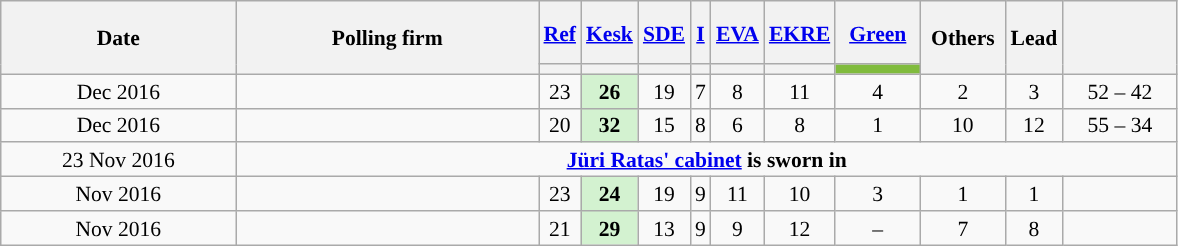<table class="wikitable" style="text-align:center; font-size:90%; line-height:16px;">
<tr style="height:42px;">
<th style="width:150px;" rowspan="2">Date</th>
<th style="width:195px;" rowspan="2">Polling firm</th>
<th><a href='#'><span>Ref</span></a></th>
<th><a href='#'><span>Kesk</span></a></th>
<th><a href='#'><span>SDE</span></a></th>
<th><a href='#'><span>I</span></a></th>
<th><a href='#'><span>EVA</span></a></th>
<th><a href='#'><span>EKRE</span></a></th>
<th><a href='#'><span>Green</span></a></th>
<th style="width:50px;" rowspan="2">Others</th>
<th style="width:20px;" rowspan="2">Lead</th>
<th style="width:70px;" rowspan="2"></th>
</tr>
<tr>
<th style="background:"></th>
<th style="background:"></th>
<th style="background:"></th>
<th style="background:"></th>
<th style="background:"></th>
<th style="background:"></th>
<th style="background:#80BB3D; width:50px;"></th>
</tr>
<tr>
<td>Dec 2016</td>
<td></td>
<td>23</td>
<td style="background:#D3F2D0;"><strong>26</strong></td>
<td>19</td>
<td>7</td>
<td>8</td>
<td>11</td>
<td>4</td>
<td>2</td>
<td style="background:">3</td>
<td>52 – 42</td>
</tr>
<tr>
<td>Dec 2016</td>
<td></td>
<td>20</td>
<td style="background:#D3F2D0;"><strong>32</strong></td>
<td>15</td>
<td>8</td>
<td>6</td>
<td>8</td>
<td>1</td>
<td>10</td>
<td style="background:">12</td>
<td>55 – 34</td>
</tr>
<tr>
<td>23 Nov 2016</td>
<td colspan="11"><strong><a href='#'>Jüri Ratas' cabinet</a> is sworn in</strong></td>
</tr>
<tr>
<td>Nov 2016</td>
<td></td>
<td>23</td>
<td style="background:#D3F2D0;"><strong>24</strong></td>
<td>19</td>
<td>9</td>
<td>11</td>
<td>10</td>
<td>3</td>
<td>1</td>
<td style="background:">1</td>
<td></td>
</tr>
<tr>
<td>Nov 2016</td>
<td></td>
<td>21</td>
<td style="background:#D3F2D0;"><strong>29</strong></td>
<td>13</td>
<td>9</td>
<td>9</td>
<td>12</td>
<td>–</td>
<td>7</td>
<td style="background:">8</td>
<td></td>
</tr>
</table>
